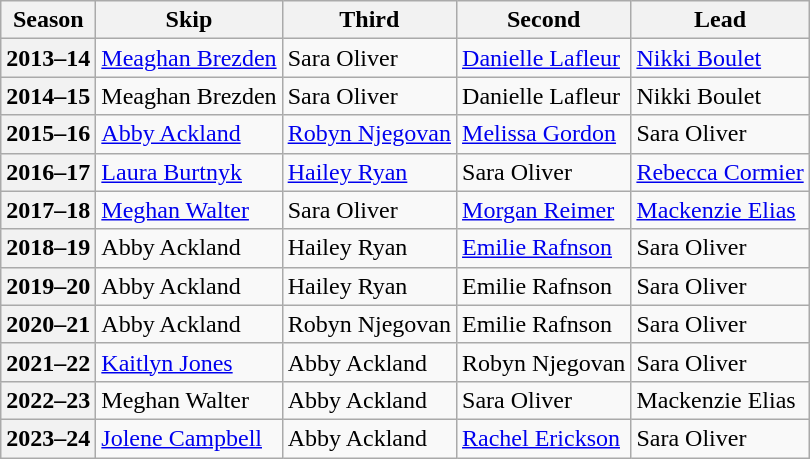<table class="wikitable">
<tr>
<th scope="col">Season</th>
<th scope="col">Skip</th>
<th scope="col">Third</th>
<th scope="col">Second</th>
<th scope="col">Lead</th>
</tr>
<tr>
<th scope="row">2013–14</th>
<td><a href='#'>Meaghan Brezden</a></td>
<td>Sara Oliver</td>
<td><a href='#'>Danielle Lafleur</a></td>
<td><a href='#'>Nikki Boulet</a></td>
</tr>
<tr>
<th scope="row">2014–15</th>
<td>Meaghan Brezden</td>
<td>Sara Oliver</td>
<td>Danielle Lafleur</td>
<td>Nikki Boulet</td>
</tr>
<tr>
<th scope="row">2015–16</th>
<td><a href='#'>Abby Ackland</a></td>
<td><a href='#'>Robyn Njegovan</a></td>
<td><a href='#'>Melissa Gordon</a></td>
<td>Sara Oliver</td>
</tr>
<tr>
<th scope="row">2016–17</th>
<td><a href='#'>Laura Burtnyk</a></td>
<td><a href='#'>Hailey Ryan</a></td>
<td>Sara Oliver</td>
<td><a href='#'>Rebecca Cormier</a></td>
</tr>
<tr>
<th scope="row">2017–18</th>
<td><a href='#'>Meghan Walter</a></td>
<td>Sara Oliver</td>
<td><a href='#'>Morgan Reimer</a></td>
<td><a href='#'>Mackenzie Elias</a></td>
</tr>
<tr>
<th scope="row">2018–19</th>
<td>Abby Ackland</td>
<td>Hailey Ryan</td>
<td><a href='#'>Emilie Rafnson</a></td>
<td>Sara Oliver</td>
</tr>
<tr>
<th scope="row">2019–20</th>
<td>Abby Ackland</td>
<td>Hailey Ryan</td>
<td>Emilie Rafnson</td>
<td>Sara Oliver</td>
</tr>
<tr>
<th scope="row">2020–21</th>
<td>Abby Ackland</td>
<td>Robyn Njegovan</td>
<td>Emilie Rafnson</td>
<td>Sara Oliver</td>
</tr>
<tr>
<th scope="row">2021–22</th>
<td><a href='#'>Kaitlyn Jones</a></td>
<td>Abby Ackland</td>
<td>Robyn Njegovan</td>
<td>Sara Oliver</td>
</tr>
<tr>
<th scope="row">2022–23</th>
<td>Meghan Walter</td>
<td>Abby Ackland</td>
<td>Sara Oliver</td>
<td>Mackenzie Elias</td>
</tr>
<tr>
<th scope="row">2023–24</th>
<td><a href='#'>Jolene Campbell</a></td>
<td>Abby Ackland</td>
<td><a href='#'>Rachel Erickson</a></td>
<td>Sara Oliver</td>
</tr>
</table>
